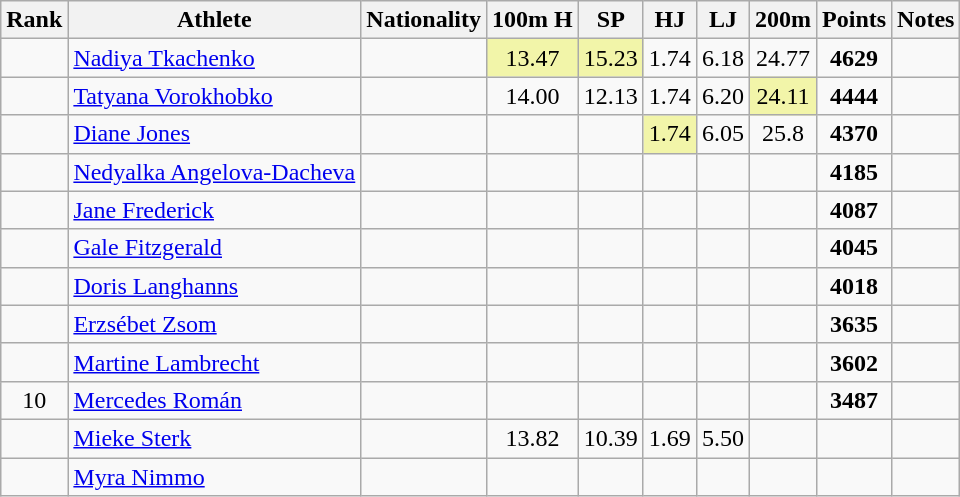<table class="wikitable sortable" style="text-align:center">
<tr>
<th>Rank</th>
<th>Athlete</th>
<th>Nationality</th>
<th>100m H</th>
<th>SP</th>
<th>HJ</th>
<th>LJ</th>
<th>200m</th>
<th>Points</th>
<th>Notes</th>
</tr>
<tr>
<td></td>
<td align=left><a href='#'>Nadiya Tkachenko</a></td>
<td align=left></td>
<td bgcolor=#F2F5A9>13.47</td>
<td bgcolor=#F2F5A9>15.23</td>
<td>1.74</td>
<td>6.18</td>
<td>24.77</td>
<td><strong>4629</strong></td>
<td></td>
</tr>
<tr>
<td></td>
<td align=left><a href='#'>Tatyana Vorokhobko</a></td>
<td align=left></td>
<td>14.00</td>
<td>12.13</td>
<td>1.74</td>
<td>6.20</td>
<td bgcolor=#F2F5A9>24.11</td>
<td><strong>4444</strong></td>
<td></td>
</tr>
<tr>
<td></td>
<td align=left><a href='#'>Diane Jones</a></td>
<td align=left></td>
<td></td>
<td></td>
<td bgcolor=#F2F5A9>1.74</td>
<td>6.05</td>
<td>25.8</td>
<td><strong>4370</strong></td>
<td></td>
</tr>
<tr>
<td></td>
<td align=left><a href='#'>Nedyalka Angelova-Dacheva</a></td>
<td align=left></td>
<td></td>
<td></td>
<td></td>
<td></td>
<td></td>
<td><strong>4185</strong></td>
<td></td>
</tr>
<tr>
<td></td>
<td align=left><a href='#'>Jane Frederick</a></td>
<td align=left></td>
<td></td>
<td></td>
<td></td>
<td></td>
<td></td>
<td><strong>4087</strong></td>
<td></td>
</tr>
<tr>
<td></td>
<td align=left><a href='#'>Gale Fitzgerald</a></td>
<td align=left></td>
<td></td>
<td></td>
<td></td>
<td></td>
<td></td>
<td><strong>4045</strong></td>
<td></td>
</tr>
<tr>
<td></td>
<td align=left><a href='#'>Doris Langhanns</a></td>
<td align=left></td>
<td></td>
<td></td>
<td></td>
<td></td>
<td></td>
<td><strong>4018</strong></td>
<td></td>
</tr>
<tr>
<td></td>
<td align=left><a href='#'>Erzsébet Zsom</a></td>
<td align=left></td>
<td></td>
<td></td>
<td></td>
<td></td>
<td></td>
<td><strong>3635</strong></td>
<td></td>
</tr>
<tr>
<td></td>
<td align=left><a href='#'>Martine Lambrecht</a></td>
<td align=left></td>
<td></td>
<td></td>
<td></td>
<td></td>
<td></td>
<td><strong>3602</strong></td>
<td></td>
</tr>
<tr>
<td>10</td>
<td align=left><a href='#'>Mercedes Román</a></td>
<td align=left></td>
<td></td>
<td></td>
<td></td>
<td></td>
<td></td>
<td><strong>3487</strong></td>
<td></td>
</tr>
<tr>
<td></td>
<td align=left><a href='#'>Mieke Sterk</a></td>
<td align=left></td>
<td>13.82</td>
<td>10.39</td>
<td>1.69</td>
<td>5.50</td>
<td></td>
<td><strong></strong></td>
<td></td>
</tr>
<tr>
<td></td>
<td align=left><a href='#'>Myra Nimmo</a></td>
<td align=left></td>
<td></td>
<td></td>
<td></td>
<td></td>
<td></td>
<td><strong></strong></td>
<td></td>
</tr>
</table>
